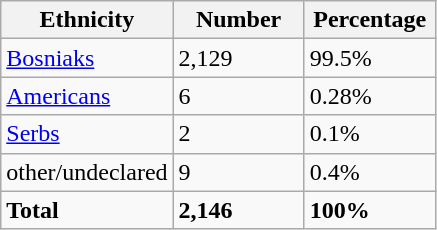<table class="wikitable">
<tr>
<th width="100px">Ethnicity</th>
<th width="80px">Number</th>
<th width="80px">Percentage</th>
</tr>
<tr>
<td><a href='#'>Bosniaks</a></td>
<td>2,129</td>
<td>99.5%</td>
</tr>
<tr>
<td><a href='#'>Americans</a></td>
<td>6</td>
<td>0.28%</td>
</tr>
<tr>
<td><a href='#'>Serbs</a></td>
<td>2</td>
<td>0.1%</td>
</tr>
<tr>
<td>other/undeclared</td>
<td>9</td>
<td>0.4%</td>
</tr>
<tr>
<td><strong>Total</strong></td>
<td><strong>2,146</strong></td>
<td><strong>100%</strong></td>
</tr>
</table>
